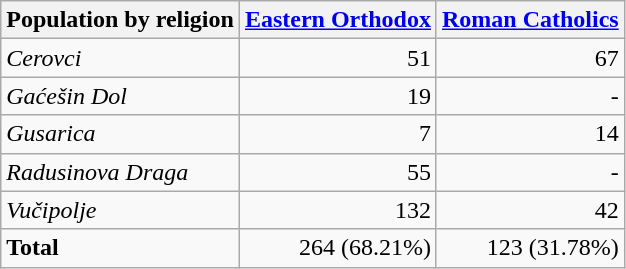<table class="wikitable sortable">
<tr>
<th>Population by religion</th>
<th><a href='#'>Eastern Orthodox</a></th>
<th><a href='#'>Roman Catholics</a></th>
</tr>
<tr>
<td><em>Cerovci</em></td>
<td align="right">51</td>
<td align="right">67</td>
</tr>
<tr>
<td><em>Gaćešin Dol</em></td>
<td align="right">19</td>
<td align="right">-</td>
</tr>
<tr>
<td><em>Gusarica</em></td>
<td align="right">7</td>
<td align="right">14</td>
</tr>
<tr>
<td><em>Radusinova Draga</em></td>
<td align="right">55</td>
<td align="right">-</td>
</tr>
<tr>
<td><em>Vučipolje</em></td>
<td align="right">132</td>
<td align="right">42</td>
</tr>
<tr>
<td><strong>Total</strong></td>
<td align="right">264 (68.21%)</td>
<td align="right">123 (31.78%)</td>
</tr>
</table>
